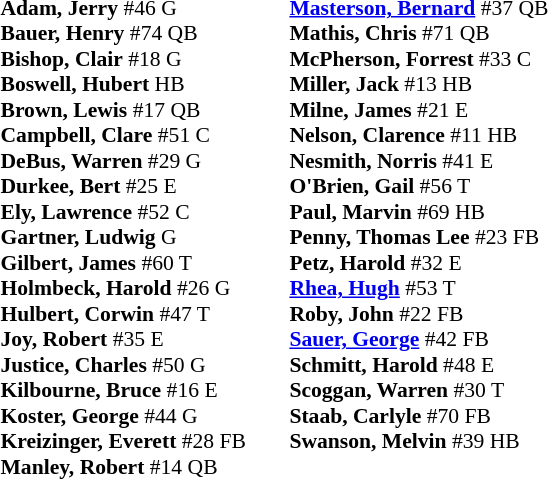<table class="toccolours" style="border-collapse:collapse; font-size:90%;">
<tr>
<td colspan="7" align="center"></td>
</tr>
<tr>
<td colspan=7 align="right"></td>
</tr>
<tr>
<td valign="top"><br><strong>Adam, Jerry</strong> #46 G<br>
<strong>Bauer, Henry</strong> #74 QB<br>
<strong>Bishop, Clair</strong> #18 G<br>
<strong>Boswell, Hubert</strong>  HB<br>
<strong>Brown, Lewis</strong> #17 QB<br>
<strong>Campbell, Clare</strong> #51 C<br>
<strong>DeBus, Warren</strong> #29 G<br>
<strong>Durkee, Bert</strong> #25 E<br>
<strong>Ely, Lawrence</strong> #52 C<br>
<strong>Gartner, Ludwig</strong>  G<br>
<strong>Gilbert, James</strong> #60 T<br>
<strong>Holmbeck, Harold</strong> #26 G<br>
<strong>Hulbert, Corwin</strong> #47 T<br>
<strong>Joy, Robert</strong> #35 E<br>
<strong>Justice, Charles</strong> #50 G<br>
<strong>Kilbourne, Bruce</strong> #16 E<br>
<strong>Koster, George</strong> #44 G<br>
<strong>Kreizinger, Everett</strong> #28 FB<br>
<strong>Manley, Robert</strong> #14 QB</td>
<td width="25"> </td>
<td valign="top"><br><strong><a href='#'>Masterson, Bernard</a></strong> #37 QB<br>
<strong>Mathis, Chris</strong> #71 QB<br>
<strong>McPherson, Forrest</strong> #33 C<br>
<strong>Miller, Jack</strong> #13 HB<br>
<strong>Milne, James</strong> #21 E<br>
<strong>Nelson, Clarence</strong> #11 HB<br>
<strong>Nesmith, Norris</strong> #41 E<br>
<strong>O'Brien, Gail</strong> #56 T<br>
<strong>Paul, Marvin</strong> #69 HB<br>
<strong>Penny, Thomas Lee</strong> #23 FB<br>
<strong>Petz, Harold</strong> #32 E<br>
<strong><a href='#'>Rhea, Hugh</a></strong> #53 T<br>
<strong>Roby, John</strong> #22 FB<br>
<strong><a href='#'>Sauer, George</a></strong> #42 FB<br>
<strong>Schmitt, Harold</strong> #48 E<br>
<strong>Scoggan, Warren</strong> #30 T<br>
<strong>Staab, Carlyle</strong> #70 FB<br>
<strong>Swanson, Melvin</strong> #39 HB</td>
</tr>
</table>
